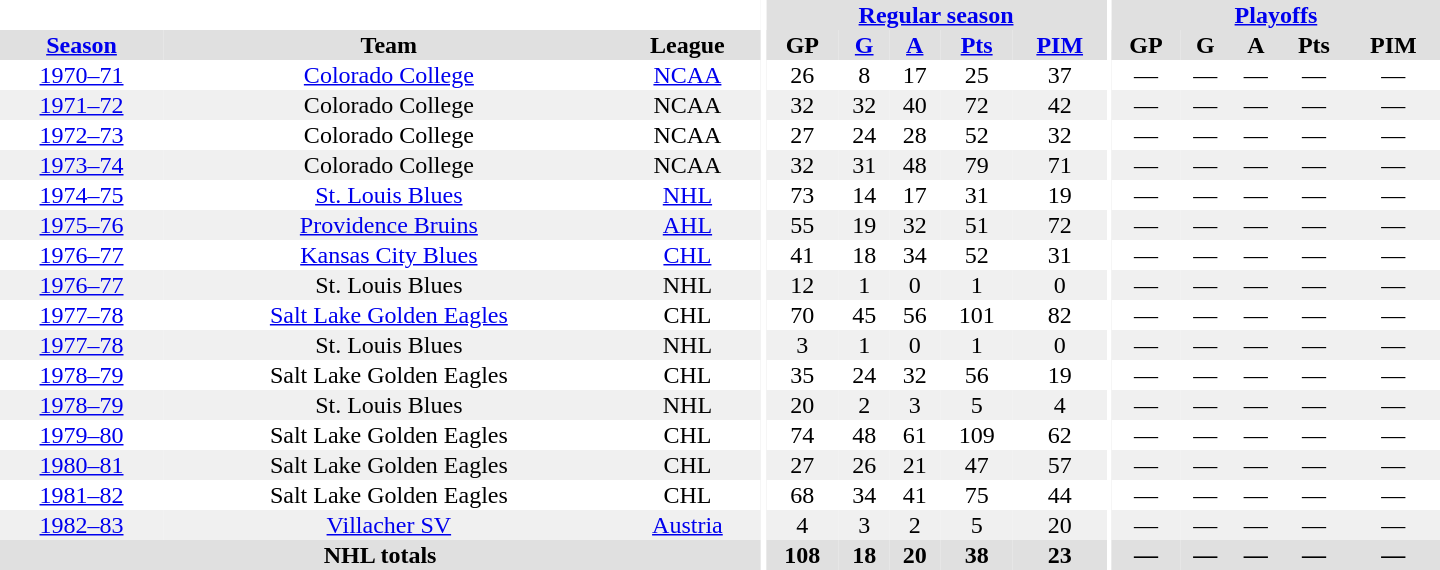<table border="0" cellpadding="1" cellspacing="0" style="text-align:center; width:60em">
<tr bgcolor="#e0e0e0">
<th colspan="3" bgcolor="#ffffff"></th>
<th rowspan="99" bgcolor="#ffffff"></th>
<th colspan="5"><a href='#'>Regular season</a></th>
<th rowspan="99" bgcolor="#ffffff"></th>
<th colspan="5"><a href='#'>Playoffs</a></th>
</tr>
<tr bgcolor="#e0e0e0">
<th><a href='#'>Season</a></th>
<th>Team</th>
<th>League</th>
<th>GP</th>
<th><a href='#'>G</a></th>
<th><a href='#'>A</a></th>
<th><a href='#'>Pts</a></th>
<th><a href='#'>PIM</a></th>
<th>GP</th>
<th>G</th>
<th>A</th>
<th>Pts</th>
<th>PIM</th>
</tr>
<tr>
<td><a href='#'>1970–71</a></td>
<td><a href='#'>Colorado College</a></td>
<td><a href='#'>NCAA</a></td>
<td>26</td>
<td>8</td>
<td>17</td>
<td>25</td>
<td>37</td>
<td>—</td>
<td>—</td>
<td>—</td>
<td>—</td>
<td>—</td>
</tr>
<tr bgcolor="#f0f0f0">
<td><a href='#'>1971–72</a></td>
<td>Colorado College</td>
<td>NCAA</td>
<td>32</td>
<td>32</td>
<td>40</td>
<td>72</td>
<td>42</td>
<td>—</td>
<td>—</td>
<td>—</td>
<td>—</td>
<td>—</td>
</tr>
<tr>
<td><a href='#'>1972–73</a></td>
<td>Colorado College</td>
<td>NCAA</td>
<td>27</td>
<td>24</td>
<td>28</td>
<td>52</td>
<td>32</td>
<td>—</td>
<td>—</td>
<td>—</td>
<td>—</td>
<td>—</td>
</tr>
<tr bgcolor="#f0f0f0">
<td><a href='#'>1973–74</a></td>
<td>Colorado College</td>
<td>NCAA</td>
<td>32</td>
<td>31</td>
<td>48</td>
<td>79</td>
<td>71</td>
<td>—</td>
<td>—</td>
<td>—</td>
<td>—</td>
<td>—</td>
</tr>
<tr>
<td><a href='#'>1974–75</a></td>
<td><a href='#'>St. Louis Blues</a></td>
<td><a href='#'>NHL</a></td>
<td>73</td>
<td>14</td>
<td>17</td>
<td>31</td>
<td>19</td>
<td>—</td>
<td>—</td>
<td>—</td>
<td>—</td>
<td>—</td>
</tr>
<tr bgcolor="#f0f0f0">
<td><a href='#'>1975–76</a></td>
<td><a href='#'>Providence Bruins</a></td>
<td><a href='#'>AHL</a></td>
<td>55</td>
<td>19</td>
<td>32</td>
<td>51</td>
<td>72</td>
<td>—</td>
<td>—</td>
<td>—</td>
<td>—</td>
<td>—</td>
</tr>
<tr>
<td><a href='#'>1976–77</a></td>
<td><a href='#'>Kansas City Blues</a></td>
<td><a href='#'>CHL</a></td>
<td>41</td>
<td>18</td>
<td>34</td>
<td>52</td>
<td>31</td>
<td>—</td>
<td>—</td>
<td>—</td>
<td>—</td>
<td>—</td>
</tr>
<tr bgcolor="#f0f0f0">
<td><a href='#'>1976–77</a></td>
<td>St. Louis Blues</td>
<td>NHL</td>
<td>12</td>
<td>1</td>
<td>0</td>
<td>1</td>
<td>0</td>
<td>—</td>
<td>—</td>
<td>—</td>
<td>—</td>
<td>—</td>
</tr>
<tr>
<td><a href='#'>1977–78</a></td>
<td><a href='#'>Salt Lake Golden Eagles</a></td>
<td>CHL</td>
<td>70</td>
<td>45</td>
<td>56</td>
<td>101</td>
<td>82</td>
<td>—</td>
<td>—</td>
<td>—</td>
<td>—</td>
<td>—</td>
</tr>
<tr bgcolor="#f0f0f0">
<td><a href='#'>1977–78</a></td>
<td>St. Louis Blues</td>
<td>NHL</td>
<td>3</td>
<td>1</td>
<td>0</td>
<td>1</td>
<td>0</td>
<td>—</td>
<td>—</td>
<td>—</td>
<td>—</td>
<td>—</td>
</tr>
<tr>
<td><a href='#'>1978–79</a></td>
<td>Salt Lake Golden Eagles</td>
<td>CHL</td>
<td>35</td>
<td>24</td>
<td>32</td>
<td>56</td>
<td>19</td>
<td>—</td>
<td>—</td>
<td>—</td>
<td>—</td>
<td>—</td>
</tr>
<tr bgcolor="#f0f0f0">
<td><a href='#'>1978–79</a></td>
<td>St. Louis Blues</td>
<td>NHL</td>
<td>20</td>
<td>2</td>
<td>3</td>
<td>5</td>
<td>4</td>
<td>—</td>
<td>—</td>
<td>—</td>
<td>—</td>
<td>—</td>
</tr>
<tr>
<td><a href='#'>1979–80</a></td>
<td>Salt Lake Golden Eagles</td>
<td>CHL</td>
<td>74</td>
<td>48</td>
<td>61</td>
<td>109</td>
<td>62</td>
<td>—</td>
<td>—</td>
<td>—</td>
<td>—</td>
<td>—</td>
</tr>
<tr bgcolor="#f0f0f0">
<td><a href='#'>1980–81</a></td>
<td>Salt Lake Golden Eagles</td>
<td>CHL</td>
<td>27</td>
<td>26</td>
<td>21</td>
<td>47</td>
<td>57</td>
<td>—</td>
<td>—</td>
<td>—</td>
<td>—</td>
<td>—</td>
</tr>
<tr>
<td><a href='#'>1981–82</a></td>
<td>Salt Lake Golden Eagles</td>
<td>CHL</td>
<td>68</td>
<td>34</td>
<td>41</td>
<td>75</td>
<td>44</td>
<td>—</td>
<td>—</td>
<td>—</td>
<td>—</td>
<td>—</td>
</tr>
<tr bgcolor="#f0f0f0">
<td><a href='#'>1982–83</a></td>
<td><a href='#'>Villacher SV</a></td>
<td><a href='#'>Austria</a></td>
<td>4</td>
<td>3</td>
<td>2</td>
<td>5</td>
<td>20</td>
<td>—</td>
<td>—</td>
<td>—</td>
<td>—</td>
<td>—</td>
</tr>
<tr>
</tr>
<tr ALIGN="center" bgcolor="#e0e0e0">
<th colspan="3">NHL totals</th>
<th ALIGN="center">108</th>
<th ALIGN="center">18</th>
<th ALIGN="center">20</th>
<th ALIGN="center">38</th>
<th ALIGN="center">23</th>
<th ALIGN="center">—</th>
<th ALIGN="center">—</th>
<th ALIGN="center">—</th>
<th ALIGN="center">—</th>
<th ALIGN="center">—</th>
</tr>
</table>
